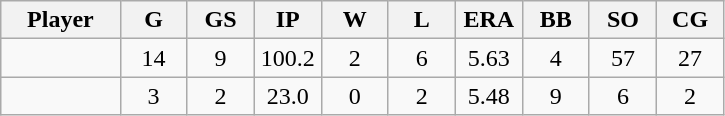<table class="wikitable sortable">
<tr>
<th bgcolor="#DDDDFF" width="16%">Player</th>
<th bgcolor="#DDDDFF" width="9%">G</th>
<th bgcolor="#DDDDFF" width="9%">GS</th>
<th bgcolor="#DDDDFF" width="9%">IP</th>
<th bgcolor="#DDDDFF" width="9%">W</th>
<th bgcolor="#DDDDFF" width="9%">L</th>
<th bgcolor="#DDDDFF" width="9%">ERA</th>
<th bgcolor="#DDDDFF" width="9%">BB</th>
<th bgcolor="#DDDDFF" width="9%">SO</th>
<th bgcolor="#DDDDFF" width="9%">CG</th>
</tr>
<tr align="center">
<td></td>
<td>14</td>
<td>9</td>
<td>100.2</td>
<td>2</td>
<td>6</td>
<td>5.63</td>
<td>4</td>
<td>57</td>
<td>27</td>
</tr>
<tr align="center">
<td></td>
<td>3</td>
<td>2</td>
<td>23.0</td>
<td>0</td>
<td>2</td>
<td>5.48</td>
<td>9</td>
<td>6</td>
<td>2</td>
</tr>
</table>
